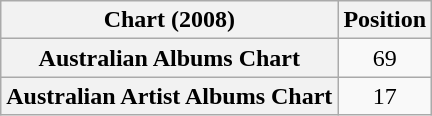<table class="wikitable sortable plainrowheaders" style="text-align:center">
<tr>
<th scope="col">Chart (2008)</th>
<th scope="col">Position</th>
</tr>
<tr>
<th scope="row">Australian Albums Chart</th>
<td>69</td>
</tr>
<tr>
<th scope="row">Australian Artist Albums Chart</th>
<td>17</td>
</tr>
</table>
